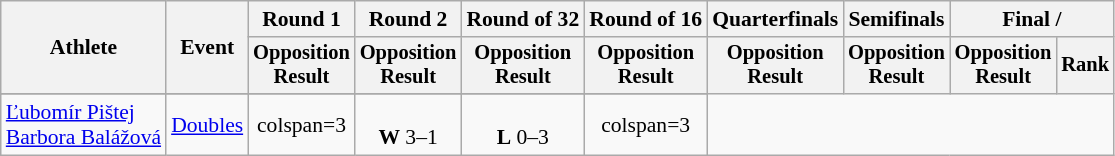<table class="wikitable" style="font-size:90%">
<tr>
<th rowspan=2>Athlete</th>
<th rowspan=2>Event</th>
<th>Round 1</th>
<th>Round 2</th>
<th>Round of 32</th>
<th>Round of 16</th>
<th>Quarterfinals</th>
<th>Semifinals</th>
<th colspan=2>Final / </th>
</tr>
<tr style="font-size:95%">
<th>Opposition<br>Result</th>
<th>Opposition<br>Result</th>
<th>Opposition<br>Result</th>
<th>Opposition<br>Result</th>
<th>Opposition<br>Result</th>
<th>Opposition<br>Result</th>
<th>Opposition<br>Result</th>
<th>Rank</th>
</tr>
<tr align=center>
</tr>
<tr align=center>
<td align=left><a href='#'>Ľubomír Pištej</a><br><a href='#'>Barbora Balážová</a></td>
<td align=left><a href='#'>Doubles</a></td>
<td>colspan=3</td>
<td><br><strong>W</strong> 3–1</td>
<td><br><strong>L</strong> 0–3</td>
<td>colspan=3 </td>
</tr>
</table>
